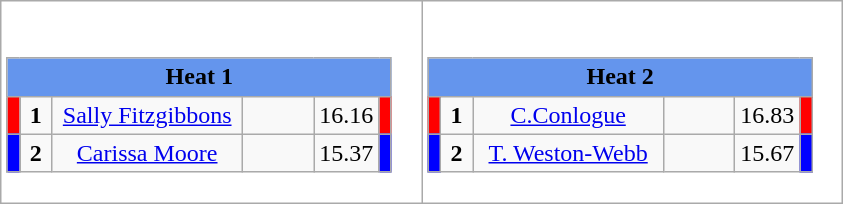<table class="wikitable" style="background:#fff;">
<tr>
<td><div><br><table class="wikitable">
<tr>
<td colspan="6"  style="text-align:center; background:#6495ed;"><strong>Heat 1</strong></td>
</tr>
<tr>
<td style="width:01px; background: #f00;"></td>
<td style="width:14px; text-align:center;"><strong>1</strong></td>
<td style="width:120px; text-align:center;"><a href='#'>Sally Fitzgibbons</a></td>
<td style="width:40px; text-align:center;"></td>
<td style="width:20px; text-align:center;">16.16</td>
<td style="width:01px; background: #f00;"></td>
</tr>
<tr>
<td style="width:01px; background: #00f;"></td>
<td style="width:14px; text-align:center;"><strong>2</strong></td>
<td style="width:120px; text-align:center;"><a href='#'>Carissa Moore</a></td>
<td style="width:40px; text-align:center;"></td>
<td style="width:20px; text-align:center;">15.37</td>
<td style="width:01px; background: #00f;"></td>
</tr>
</table>
</div></td>
<td><div><br><table class="wikitable">
<tr>
<td colspan="6"  style="text-align:center; background:#6495ed;"><strong>Heat 2</strong></td>
</tr>
<tr>
<td style="width:01px; background: #f00;"></td>
<td style="width:14px; text-align:center;"><strong>1</strong></td>
<td style="width:120px; text-align:center;"><a href='#'>C.Conlogue</a></td>
<td style="width:40px; text-align:center;"></td>
<td style="width:20px; text-align:center;">16.83</td>
<td style="width:01px; background: #f00;"></td>
</tr>
<tr>
<td style="width:01px; background: #00f;"></td>
<td style="width:14px; text-align:center;"><strong>2</strong></td>
<td style="width:120px; text-align:center;"><a href='#'>T. Weston-Webb</a></td>
<td style="width:40px; text-align:center;"></td>
<td style="width:20px; text-align:center;">15.67</td>
<td style="width:01px; background: #00f;"></td>
</tr>
</table>
</div></td>
</tr>
</table>
